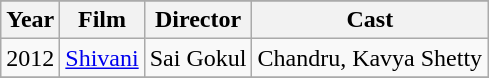<table class="wikitable sortable">
<tr>
</tr>
<tr>
</tr>
<tr>
<th>Year</th>
<th>Film</th>
<th>Director</th>
<th>Cast</th>
</tr>
<tr>
<td>2012</td>
<td><a href='#'>Shivani</a></td>
<td>Sai Gokul</td>
<td>Chandru, Kavya Shetty</td>
</tr>
<tr>
</tr>
</table>
